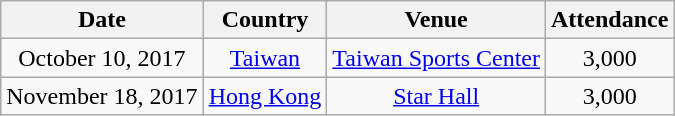<table class="wikitable" style="text-align:center;">
<tr>
<th>Date</th>
<th>Country</th>
<th>Venue</th>
<th>Attendance</th>
</tr>
<tr>
<td>October 10, 2017</td>
<td><a href='#'>Taiwan</a></td>
<td><a href='#'>Taiwan Sports Center</a></td>
<td>3,000</td>
</tr>
<tr>
<td>November 18, 2017</td>
<td><a href='#'>Hong Kong</a></td>
<td><a href='#'>Star Hall</a></td>
<td>3,000</td>
</tr>
</table>
